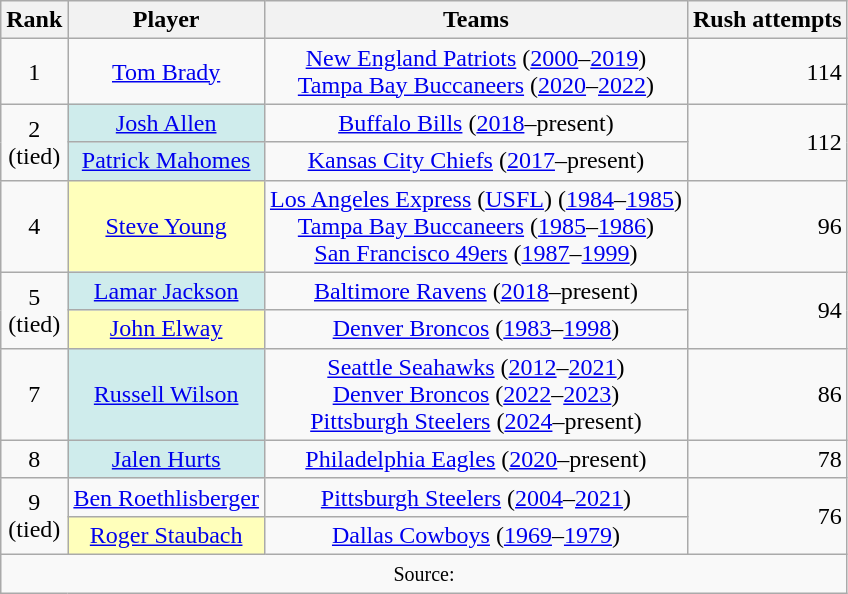<table class="wikitable" style="text-align:center;">
<tr style="white-space: nowrap;">
<th>Rank</th>
<th>Player</th>
<th>Teams</th>
<th>Rush attempts</th>
</tr>
<tr>
<td>1</td>
<td><a href='#'>Tom Brady</a></td>
<td><a href='#'>New England Patriots</a> (<a href='#'>2000</a>–<a href='#'>2019</a>) <br> <a href='#'>Tampa Bay Buccaneers</a> (<a href='#'>2020</a>–<a href='#'>2022</a>)</td>
<td style="text-align:right;">114</td>
</tr>
<tr>
<td rowspan="2">2<br>(tied)</td>
<td style="text-align:center; background:#cfecec;"><a href='#'>Josh Allen</a></td>
<td><a href='#'>Buffalo Bills</a> (<a href='#'>2018</a>–present)</td>
<td rowspan="2" style="text-align:right;">112</td>
</tr>
<tr>
<td style="text-align:center; background:#cfecec;"><a href='#'>Patrick Mahomes</a></td>
<td><a href='#'>Kansas City Chiefs</a> (<a href='#'>2017</a>–present)</td>
</tr>
<tr>
<td>4</td>
<td style="text-align:center; background:#ffb;"><a href='#'>Steve Young</a></td>
<td><a href='#'>Los Angeles Express</a> (<a href='#'>USFL</a>) (<a href='#'>1984</a>–<a href='#'>1985</a>)<br><a href='#'>Tampa Bay Buccaneers</a> (<a href='#'>1985</a>–<a href='#'>1986</a>)<br><a href='#'>San Francisco 49ers</a> (<a href='#'>1987</a>–<a href='#'>1999</a>)</td>
<td style="text-align:right;">96</td>
</tr>
<tr>
<td rowspan="2">5<br>(tied)</td>
<td style="text-align:center; background:#cfecec;"><a href='#'>Lamar Jackson</a></td>
<td><a href='#'>Baltimore Ravens</a> (<a href='#'>2018</a>–present)</td>
<td rowspan="2" style="text-align:right;">94</td>
</tr>
<tr>
<td style="text-align:center; background:#ffb;"><a href='#'>John Elway</a></td>
<td><a href='#'>Denver Broncos</a> (<a href='#'>1983</a>–<a href='#'>1998</a>)</td>
</tr>
<tr>
<td>7</td>
<td style="text-align:center; background:#cfecec;"><a href='#'>Russell Wilson</a></td>
<td><a href='#'>Seattle Seahawks</a> (<a href='#'>2012</a>–<a href='#'>2021</a>)<br><a href='#'>Denver Broncos</a> (<a href='#'>2022</a>–<a href='#'>2023</a>)<br><a href='#'>Pittsburgh Steelers</a> (<a href='#'>2024</a>–present)</td>
<td style="text-align:right;">86</td>
</tr>
<tr>
<td>8</td>
<td style="text-align:center; background:#cfecec;"><a href='#'>Jalen Hurts</a></td>
<td><a href='#'>Philadelphia Eagles</a> (<a href='#'>2020</a>–present)</td>
<td style="text-align:right;">78</td>
</tr>
<tr>
<td rowspan="2">9<br>(tied)</td>
<td><a href='#'>Ben Roethlisberger</a></td>
<td><a href='#'>Pittsburgh Steelers</a> (<a href='#'>2004</a>–<a href='#'>2021</a>)</td>
<td rowspan="2" style="text-align:right;">76</td>
</tr>
<tr>
<td style="text-align:center; background:#ffb;"><a href='#'>Roger Staubach</a></td>
<td><a href='#'>Dallas Cowboys</a> (<a href='#'>1969</a>–<a href='#'>1979</a>)</td>
</tr>
<tr class="sortbottom">
<td colspan="4"><small>Source:</small></td>
</tr>
</table>
